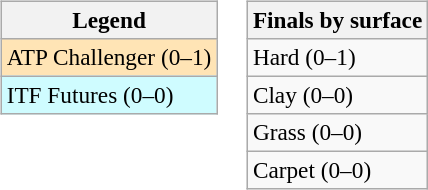<table>
<tr valign=top>
<td><br><table class=wikitable style=font-size:97%>
<tr>
<th>Legend</th>
</tr>
<tr bgcolor=moccasin>
<td>ATP Challenger (0–1)</td>
</tr>
<tr bgcolor=cffcff>
<td>ITF Futures (0–0)</td>
</tr>
</table>
</td>
<td><br><table class=wikitable style=font-size:97%>
<tr>
<th>Finals by surface</th>
</tr>
<tr>
<td>Hard (0–1)</td>
</tr>
<tr>
<td>Clay (0–0)</td>
</tr>
<tr>
<td>Grass (0–0)</td>
</tr>
<tr>
<td>Carpet (0–0)</td>
</tr>
</table>
</td>
</tr>
</table>
